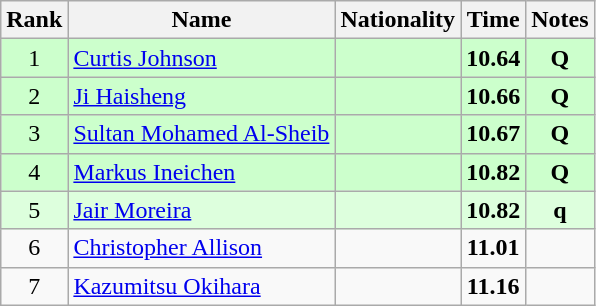<table class="wikitable sortable" style="text-align:center">
<tr>
<th>Rank</th>
<th>Name</th>
<th>Nationality</th>
<th>Time</th>
<th>Notes</th>
</tr>
<tr bgcolor=ccffcc>
<td>1</td>
<td align=left><a href='#'>Curtis Johnson</a></td>
<td align=left></td>
<td><strong>10.64</strong></td>
<td><strong>Q</strong></td>
</tr>
<tr bgcolor=ccffcc>
<td>2</td>
<td align=left><a href='#'>Ji Haisheng</a></td>
<td align=left></td>
<td><strong>10.66</strong></td>
<td><strong>Q</strong></td>
</tr>
<tr bgcolor=ccffcc>
<td>3</td>
<td align=left><a href='#'>Sultan Mohamed Al-Sheib</a></td>
<td align=left></td>
<td><strong>10.67</strong></td>
<td><strong>Q</strong></td>
</tr>
<tr bgcolor=ccffcc>
<td>4</td>
<td align=left><a href='#'>Markus Ineichen</a></td>
<td align=left></td>
<td><strong>10.82</strong></td>
<td><strong>Q</strong></td>
</tr>
<tr bgcolor=ddffdd>
<td>5</td>
<td align=left><a href='#'>Jair Moreira</a></td>
<td align=left></td>
<td><strong>10.82</strong></td>
<td><strong>q</strong></td>
</tr>
<tr>
<td>6</td>
<td align=left><a href='#'>Christopher Allison</a></td>
<td align=left></td>
<td><strong>11.01</strong></td>
<td></td>
</tr>
<tr>
<td>7</td>
<td align=left><a href='#'>Kazumitsu Okihara</a></td>
<td align=left></td>
<td><strong>11.16</strong></td>
<td></td>
</tr>
</table>
